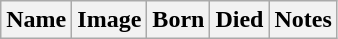<table class="wikitable">
<tr>
<th>Name</th>
<th>Image</th>
<th>Born</th>
<th>Died</th>
<th>Notes<br>








































</th>
</tr>
</table>
